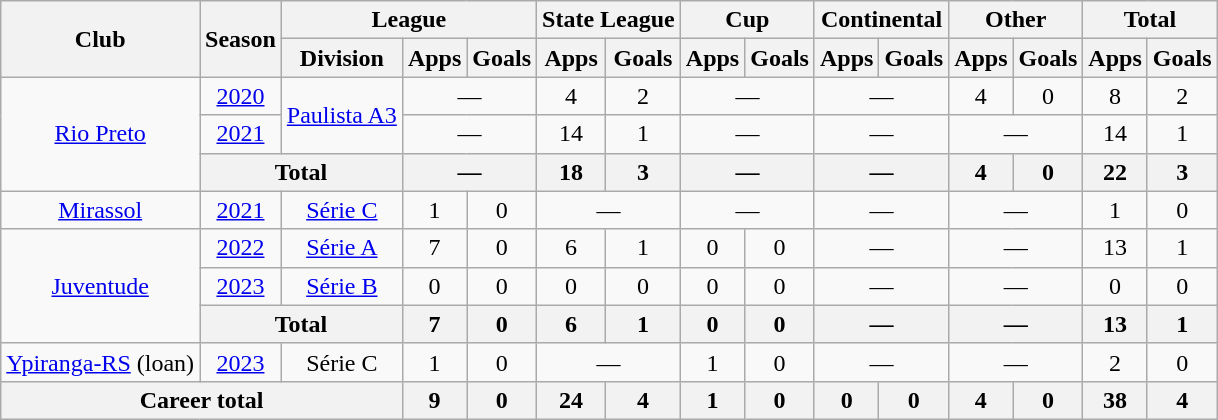<table class="wikitable" style="text-align: center;">
<tr>
<th rowspan="2">Club</th>
<th rowspan="2">Season</th>
<th colspan="3">League</th>
<th colspan="2">State League</th>
<th colspan="2">Cup</th>
<th colspan="2">Continental</th>
<th colspan="2">Other</th>
<th colspan="2">Total</th>
</tr>
<tr>
<th>Division</th>
<th>Apps</th>
<th>Goals</th>
<th>Apps</th>
<th>Goals</th>
<th>Apps</th>
<th>Goals</th>
<th>Apps</th>
<th>Goals</th>
<th>Apps</th>
<th>Goals</th>
<th>Apps</th>
<th>Goals</th>
</tr>
<tr>
<td rowspan=3><a href='#'>Rio Preto</a></td>
<td><a href='#'>2020</a></td>
<td rowspan=2><a href='#'>Paulista A3</a></td>
<td colspan=2>—</td>
<td>4</td>
<td>2</td>
<td colspan=2>—</td>
<td colspan=2>—</td>
<td>4</td>
<td>0</td>
<td>8</td>
<td>2</td>
</tr>
<tr>
<td><a href='#'>2021</a></td>
<td colspan=2>—</td>
<td>14</td>
<td>1</td>
<td colspan=2>—</td>
<td colspan=2>—</td>
<td colspan=2>—</td>
<td>14</td>
<td>1</td>
</tr>
<tr>
<th colspan=2>Total</th>
<th colspan=2>—</th>
<th>18</th>
<th>3</th>
<th colspan=2>—</th>
<th colspan=2>—</th>
<th>4</th>
<th>0</th>
<th>22</th>
<th>3</th>
</tr>
<tr>
<td><a href='#'>Mirassol</a></td>
<td><a href='#'>2021</a></td>
<td><a href='#'>Série C</a></td>
<td>1</td>
<td>0</td>
<td colspan=2>—</td>
<td colspan=2>—</td>
<td colspan=2>—</td>
<td colspan=2>—</td>
<td>1</td>
<td>0</td>
</tr>
<tr>
<td rowspan=3><a href='#'>Juventude</a></td>
<td><a href='#'>2022</a></td>
<td><a href='#'>Série A</a></td>
<td>7</td>
<td>0</td>
<td>6</td>
<td>1</td>
<td>0</td>
<td>0</td>
<td colspan=2>—</td>
<td colspan=2>—</td>
<td>13</td>
<td>1</td>
</tr>
<tr>
<td><a href='#'>2023</a></td>
<td><a href='#'>Série B</a></td>
<td>0</td>
<td>0</td>
<td>0</td>
<td>0</td>
<td>0</td>
<td>0</td>
<td colspan=2>—</td>
<td colspan=2>—</td>
<td>0</td>
<td>0</td>
</tr>
<tr>
<th colspan=2>Total</th>
<th>7</th>
<th>0</th>
<th>6</th>
<th>1</th>
<th>0</th>
<th>0</th>
<th colspan=2>—</th>
<th colspan=2>—</th>
<th>13</th>
<th>1</th>
</tr>
<tr>
<td><a href='#'>Ypiranga-RS</a> (loan)</td>
<td><a href='#'>2023</a></td>
<td>Série C</td>
<td>1</td>
<td>0</td>
<td colspan=2>—</td>
<td>1</td>
<td>0</td>
<td colspan=2>—</td>
<td colspan=2>—</td>
<td>2</td>
<td>0</td>
</tr>
<tr>
<th colspan=3><strong>Career total</strong></th>
<th>9</th>
<th>0</th>
<th>24</th>
<th>4</th>
<th>1</th>
<th>0</th>
<th>0</th>
<th>0</th>
<th>4</th>
<th>0</th>
<th>38</th>
<th>4</th>
</tr>
</table>
